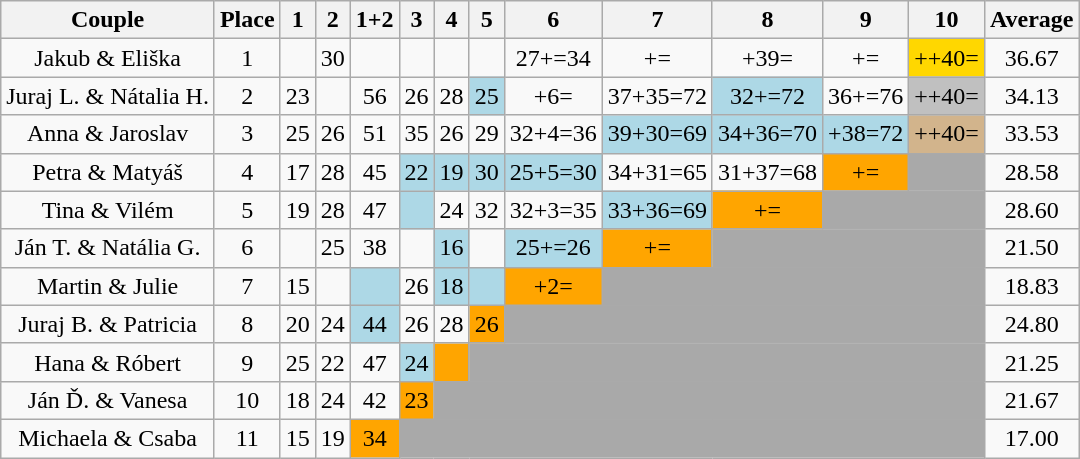<table class="wikitable sortable" align="center" style="text-align:center">
<tr>
<th>Couple</th>
<th>Place</th>
<th>1</th>
<th>2</th>
<th>1+2</th>
<th>3</th>
<th>4</th>
<th>5</th>
<th>6</th>
<th>7</th>
<th>8</th>
<th>9</th>
<th>10</th>
<th>Average</th>
</tr>
<tr>
<td>Jakub & Eliška</td>
<td>1</td>
<td></td>
<td>30</td>
<td></td>
<td></td>
<td></td>
<td></td>
<td>27+=34</td>
<td>+=</td>
<td>+39=</td>
<td>+=</td>
<td bgcolor=gold>++40=</td>
<td>36.67</td>
</tr>
<tr>
<td>Juraj L. & Nátalia H.</td>
<td>2</td>
<td>23</td>
<td></td>
<td>56</td>
<td>26</td>
<td>28</td>
<td bgcolor="lightblue">25</td>
<td>+6=</td>
<td>37+35=72</td>
<td bgcolor=lightblue>32+=72</td>
<td>36+=76</td>
<td bgcolor=silver>++40=</td>
<td>34.13</td>
</tr>
<tr>
<td>Anna & Jaroslav</td>
<td>3</td>
<td>25</td>
<td>26</td>
<td>51</td>
<td>35</td>
<td>26</td>
<td>29</td>
<td>32+4=36</td>
<td bgcolor=lightblue>39+30=69</td>
<td bgcolor=lightblue>34+36=70</td>
<td bgcolor=lightblue>+38=72</td>
<td bgcolor="tan">++40=</td>
<td>33.53</td>
</tr>
<tr>
<td>Petra & Matyáš</td>
<td>4</td>
<td>17</td>
<td>28</td>
<td>45</td>
<td bgcolor="lightblue">22</td>
<td bgcolor="lightblue">19</td>
<td bgcolor="lightblue">30</td>
<td bgcolor="lightblue">25+5=30</td>
<td>34+31=65</td>
<td>31+37=68</td>
<td bgcolor=orange>+=</td>
<td bgcolor=darkgrey></td>
<td>28.58</td>
</tr>
<tr>
<td>Tina & Vilém</td>
<td>5</td>
<td>19</td>
<td>28</td>
<td>47</td>
<td bgcolor="lightblue"></td>
<td>24</td>
<td>32</td>
<td>32+3=35</td>
<td bgcolor=lightblue>33+36=69</td>
<td bgcolor=orange>+=</td>
<td colspan=2 bgcolor=darkgrey></td>
<td>28.60</td>
</tr>
<tr>
<td>Ján T. & Natália G.</td>
<td>6</td>
<td></td>
<td>25</td>
<td>38</td>
<td></td>
<td bgcolor=lightblue>16</td>
<td></td>
<td bgcolor=lightblue>25+=26</td>
<td bgcolor=orange>+=</td>
<td colspan=3 bgcolor=darkgrey></td>
<td>21.50</td>
</tr>
<tr>
<td>Martin & Julie</td>
<td>7</td>
<td>15</td>
<td></td>
<td bgcolor=lightblue></td>
<td>26</td>
<td bgcolor=lightblue>18</td>
<td bgcolor=lightblue></td>
<td bgcolor=orange>+2=</td>
<td colspan=4 bgcolor=darkgrey></td>
<td>18.83</td>
</tr>
<tr>
<td>Juraj B. & Patricia</td>
<td>8</td>
<td>20</td>
<td>24</td>
<td bgcolor=lightblue>44</td>
<td>26</td>
<td>28</td>
<td bgcolor=orange>26</td>
<td colspan=5 bgcolor=darkgrey></td>
<td>24.80</td>
</tr>
<tr>
<td>Hana & Róbert</td>
<td>9</td>
<td>25</td>
<td>22</td>
<td>47</td>
<td bgcolor=lightblue>24</td>
<td bgcolor=orange></td>
<td colspan=6 bgcolor=darkgrey></td>
<td>21.25</td>
</tr>
<tr>
<td>Ján Ď. & Vanesa</td>
<td>10</td>
<td>18</td>
<td>24</td>
<td>42</td>
<td bgcolor=orange>23</td>
<td colspan=7 bgcolor=darkgrey></td>
<td>21.67</td>
</tr>
<tr>
<td>Michaela & Csaba</td>
<td>11</td>
<td>15</td>
<td>19</td>
<td bgcolor=orange>34</td>
<td colspan=8 bgcolor=darkgrey></td>
<td>17.00</td>
</tr>
</table>
